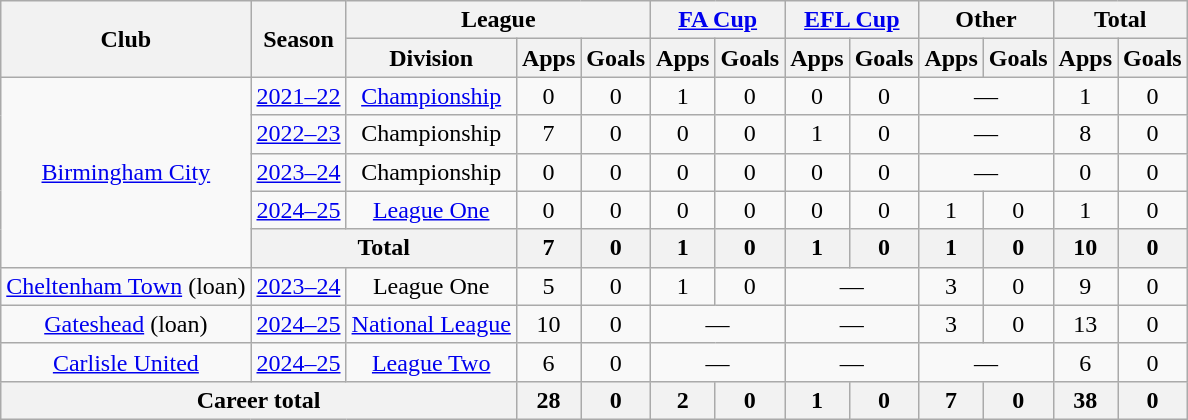<table class="wikitable" style=text-align:center>
<tr>
<th rowspan="2">Club</th>
<th rowspan="2">Season</th>
<th colspan="3">League</th>
<th colspan="2"><a href='#'>FA Cup</a></th>
<th colspan="2"><a href='#'>EFL Cup</a></th>
<th colspan="2">Other</th>
<th colspan="2">Total</th>
</tr>
<tr>
<th>Division</th>
<th>Apps</th>
<th>Goals</th>
<th>Apps</th>
<th>Goals</th>
<th>Apps</th>
<th>Goals</th>
<th>Apps</th>
<th>Goals</th>
<th>Apps</th>
<th>Goals</th>
</tr>
<tr>
<td rowspan="5"><a href='#'>Birmingham City</a></td>
<td><a href='#'>2021–22</a></td>
<td><a href='#'>Championship</a></td>
<td>0</td>
<td>0</td>
<td>1</td>
<td>0</td>
<td>0</td>
<td>0</td>
<td colspan="2">—</td>
<td>1</td>
<td>0</td>
</tr>
<tr>
<td><a href='#'>2022–23</a></td>
<td>Championship</td>
<td>7</td>
<td>0</td>
<td>0</td>
<td>0</td>
<td>1</td>
<td>0</td>
<td colspan="2">—</td>
<td>8</td>
<td>0</td>
</tr>
<tr>
<td><a href='#'>2023–24</a></td>
<td>Championship</td>
<td>0</td>
<td>0</td>
<td>0</td>
<td>0</td>
<td>0</td>
<td>0</td>
<td colspan="2">—</td>
<td>0</td>
<td>0</td>
</tr>
<tr>
<td><a href='#'>2024–25</a></td>
<td><a href='#'>League One</a></td>
<td>0</td>
<td>0</td>
<td>0</td>
<td>0</td>
<td>0</td>
<td>0</td>
<td>1</td>
<td>0</td>
<td>1</td>
<td>0</td>
</tr>
<tr>
<th colspan="2">Total</th>
<th>7</th>
<th>0</th>
<th>1</th>
<th>0</th>
<th>1</th>
<th>0</th>
<th>1</th>
<th>0</th>
<th>10</th>
<th>0</th>
</tr>
<tr>
<td><a href='#'>Cheltenham Town</a> (loan)</td>
<td><a href='#'>2023–24</a></td>
<td>League One</td>
<td>5</td>
<td>0</td>
<td>1</td>
<td>0</td>
<td colspan="2">—</td>
<td>3</td>
<td>0</td>
<td>9</td>
<td>0</td>
</tr>
<tr>
<td><a href='#'>Gateshead</a> (loan)</td>
<td><a href='#'>2024–25</a></td>
<td><a href='#'>National League</a></td>
<td>10</td>
<td>0</td>
<td colspan="2">—</td>
<td colspan="2">—</td>
<td>3</td>
<td>0</td>
<td>13</td>
<td>0</td>
</tr>
<tr>
<td><a href='#'>Carlisle United</a></td>
<td><a href='#'>2024–25</a></td>
<td><a href='#'>League Two</a></td>
<td>6</td>
<td>0</td>
<td colspan="2">—</td>
<td colspan="2">—</td>
<td colspan="2">—</td>
<td>6</td>
<td>0</td>
</tr>
<tr>
<th colspan="3">Career total</th>
<th>28</th>
<th>0</th>
<th>2</th>
<th>0</th>
<th>1</th>
<th>0</th>
<th>7</th>
<th>0</th>
<th>38</th>
<th>0</th>
</tr>
</table>
